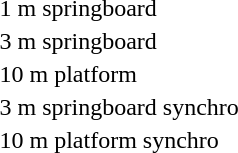<table>
<tr valign="top">
<td>1 m springboard</td>
<td></td>
<td></td>
<td></td>
</tr>
<tr valign="top">
<td>3 m springboard</td>
<td></td>
<td></td>
<td></td>
</tr>
<tr valign="top">
<td>10 m platform</td>
<td></td>
<td></td>
<td></td>
</tr>
<tr valign="top">
<td>3 m springboard synchro</td>
<td><br></td>
<td><br></td>
<td><br></td>
</tr>
<tr valign="top">
<td>10 m platform synchro</td>
<td><br></td>
<td><br></td>
<td><br></td>
</tr>
</table>
